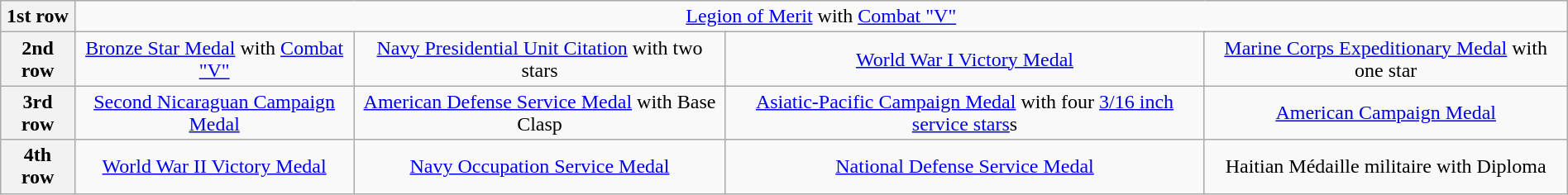<table class="wikitable" style="margin:1em auto; text-align:center;">
<tr>
<th>1st row</th>
<td colspan="14"><a href='#'>Legion of Merit</a> with <a href='#'>Combat "V"</a></td>
</tr>
<tr>
<th>2nd row</th>
<td colspan="4"><a href='#'>Bronze Star Medal</a> with <a href='#'>Combat "V"</a></td>
<td colspan="4"><a href='#'>Navy Presidential Unit Citation</a> with two stars</td>
<td colspan="4"><a href='#'>World War I Victory Medal</a></td>
<td colspan="4"><a href='#'>Marine Corps Expeditionary Medal</a> with one star</td>
</tr>
<tr>
<th>3rd row</th>
<td colspan="4"><a href='#'>Second Nicaraguan Campaign Medal</a></td>
<td colspan="4"><a href='#'>American Defense Service Medal</a> with Base Clasp</td>
<td colspan="4"><a href='#'>Asiatic-Pacific Campaign Medal</a> with four <a href='#'>3/16 inch service stars</a>s</td>
<td colspan="4"><a href='#'>American Campaign Medal</a></td>
</tr>
<tr>
<th>4th row</th>
<td colspan="4"><a href='#'>World War II Victory Medal</a></td>
<td colspan="4"><a href='#'>Navy Occupation Service Medal</a></td>
<td colspan="4"><a href='#'>National Defense Service Medal</a></td>
<td colspan="4">Haitian Médaille militaire with Diploma</td>
</tr>
</table>
